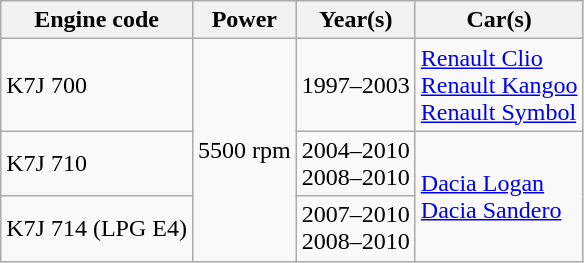<table class="wikitable">
<tr>
<th>Engine code</th>
<th>Power</th>
<th>Year(s)</th>
<th>Car(s)</th>
</tr>
<tr>
<td>K7J 700</td>
<td rowspan=3> 5500 rpm</td>
<td>1997–2003</td>
<td><a href='#'>Renault Clio</a><br><a href='#'>Renault Kangoo</a><br><a href='#'>Renault Symbol</a></td>
</tr>
<tr>
<td>K7J 710</td>
<td>2004–2010<br>2008–2010</td>
<td rowspan=2><a href='#'>Dacia Logan</a> <br> <a href='#'>Dacia Sandero</a></td>
</tr>
<tr>
<td>K7J 714 (LPG E4)</td>
<td>2007–2010<br>2008–2010</td>
</tr>
</table>
